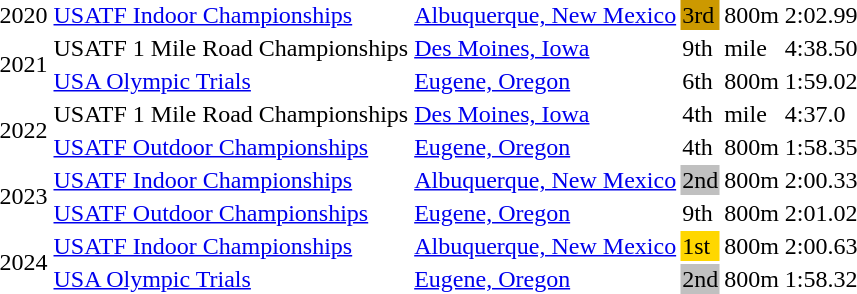<table>
<tr>
<td>2020</td>
<td><a href='#'>USATF Indoor Championships</a></td>
<td><a href='#'>Albuquerque, New Mexico</a></td>
<td bgcolor=cc9900>3rd</td>
<td>800m</td>
<td>2:02.99</td>
</tr>
<tr>
<td rowspan=2>2021</td>
<td>USATF 1 Mile Road Championships</td>
<td><a href='#'>Des Moines, Iowa</a></td>
<td>9th</td>
<td>mile</td>
<td>4:38.50</td>
</tr>
<tr>
<td><a href='#'>USA Olympic Trials</a></td>
<td><a href='#'>Eugene, Oregon</a></td>
<td>6th</td>
<td>800m</td>
<td>1:59.02</td>
</tr>
<tr>
<td rowspan=2>2022</td>
<td>USATF 1 Mile Road Championships</td>
<td><a href='#'>Des Moines, Iowa</a></td>
<td>4th</td>
<td>mile</td>
<td>4:37.0</td>
</tr>
<tr>
<td><a href='#'>USATF Outdoor Championships</a></td>
<td><a href='#'>Eugene, Oregon</a></td>
<td>4th</td>
<td>800m</td>
<td>1:58.35</td>
</tr>
<tr>
<td rowspan=2>2023</td>
<td><a href='#'>USATF Indoor Championships</a></td>
<td><a href='#'>Albuquerque, New Mexico</a></td>
<td bgcolor=silver>2nd</td>
<td>800m</td>
<td>2:00.33</td>
</tr>
<tr>
<td><a href='#'>USATF Outdoor Championships</a></td>
<td><a href='#'>Eugene, Oregon</a></td>
<td>9th</td>
<td>800m</td>
<td>2:01.02</td>
</tr>
<tr>
<td rowspan=2>2024</td>
<td><a href='#'>USATF Indoor Championships</a></td>
<td><a href='#'>Albuquerque, New Mexico</a></td>
<td bgcolor=gold>1st</td>
<td>800m</td>
<td>2:00.63</td>
</tr>
<tr>
<td><a href='#'>USA Olympic Trials</a></td>
<td><a href='#'>Eugene, Oregon</a></td>
<td bgcolor=silver>2nd</td>
<td>800m</td>
<td>1:58.32</td>
</tr>
</table>
